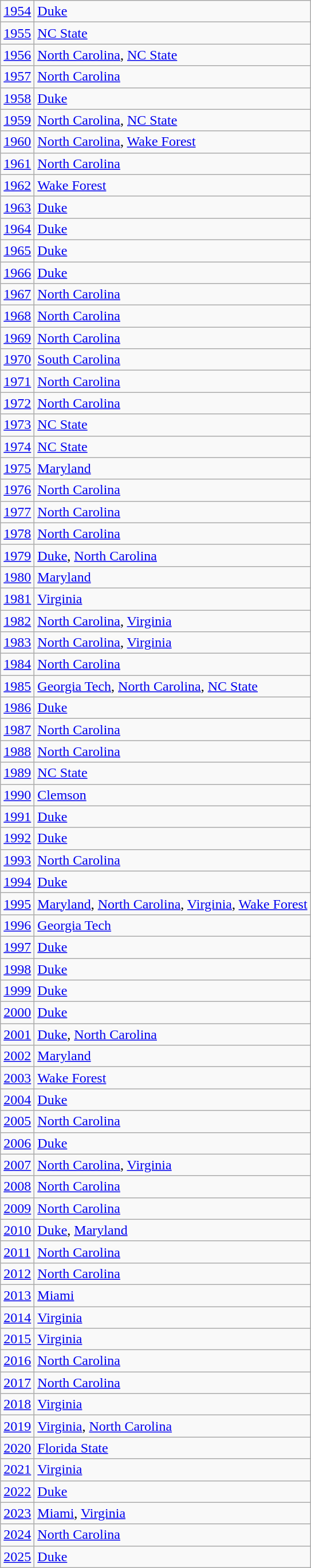<table class="wikitable" border=border="0" cellpadding="2">
<tr>
<td><a href='#'>1954</a></td>
<td><a href='#'>Duke</a></td>
</tr>
<tr>
<td><a href='#'>1955</a></td>
<td><a href='#'>NC State</a></td>
</tr>
<tr>
<td><a href='#'>1956</a></td>
<td><a href='#'>North Carolina</a>, <a href='#'>NC State</a></td>
</tr>
<tr>
<td><a href='#'>1957</a></td>
<td><a href='#'>North Carolina</a></td>
</tr>
<tr>
<td><a href='#'>1958</a></td>
<td><a href='#'>Duke</a></td>
</tr>
<tr>
<td><a href='#'>1959</a></td>
<td><a href='#'>North Carolina</a>, <a href='#'>NC State</a></td>
</tr>
<tr>
<td><a href='#'>1960</a></td>
<td><a href='#'>North Carolina</a>, <a href='#'>Wake Forest</a></td>
</tr>
<tr>
<td><a href='#'>1961</a></td>
<td><a href='#'>North Carolina</a></td>
</tr>
<tr>
<td><a href='#'>1962</a></td>
<td><a href='#'>Wake Forest</a></td>
</tr>
<tr>
<td><a href='#'>1963</a></td>
<td><a href='#'>Duke</a></td>
</tr>
<tr>
<td><a href='#'>1964</a></td>
<td><a href='#'>Duke</a></td>
</tr>
<tr>
<td><a href='#'>1965</a></td>
<td><a href='#'>Duke</a></td>
</tr>
<tr>
<td><a href='#'>1966</a></td>
<td><a href='#'>Duke</a></td>
</tr>
<tr>
<td><a href='#'>1967</a></td>
<td><a href='#'>North Carolina</a></td>
</tr>
<tr>
<td><a href='#'>1968</a></td>
<td><a href='#'>North Carolina</a></td>
</tr>
<tr>
<td><a href='#'>1969</a></td>
<td><a href='#'>North Carolina</a></td>
</tr>
<tr>
<td><a href='#'>1970</a></td>
<td><a href='#'>South Carolina</a></td>
</tr>
<tr>
<td><a href='#'>1971</a></td>
<td><a href='#'>North Carolina</a></td>
</tr>
<tr>
<td><a href='#'>1972</a></td>
<td><a href='#'>North Carolina</a></td>
</tr>
<tr>
<td><a href='#'>1973</a></td>
<td><a href='#'>NC State</a></td>
</tr>
<tr>
<td><a href='#'>1974</a></td>
<td><a href='#'>NC State</a></td>
</tr>
<tr>
<td><a href='#'>1975</a></td>
<td><a href='#'>Maryland</a></td>
</tr>
<tr>
<td><a href='#'>1976</a></td>
<td><a href='#'>North Carolina</a></td>
</tr>
<tr>
<td><a href='#'>1977</a></td>
<td><a href='#'>North Carolina</a></td>
</tr>
<tr>
<td><a href='#'>1978</a></td>
<td><a href='#'>North Carolina</a></td>
</tr>
<tr>
<td><a href='#'>1979</a></td>
<td><a href='#'>Duke</a>, <a href='#'>North Carolina</a></td>
</tr>
<tr>
<td><a href='#'>1980</a></td>
<td><a href='#'>Maryland</a></td>
</tr>
<tr>
<td><a href='#'>1981</a></td>
<td><a href='#'>Virginia</a></td>
</tr>
<tr>
<td><a href='#'>1982</a></td>
<td><a href='#'>North Carolina</a>, <a href='#'>Virginia</a></td>
</tr>
<tr>
<td><a href='#'>1983</a></td>
<td><a href='#'>North Carolina</a>, <a href='#'>Virginia</a></td>
</tr>
<tr>
<td><a href='#'>1984</a></td>
<td><a href='#'>North Carolina</a></td>
</tr>
<tr>
<td><a href='#'>1985</a></td>
<td><a href='#'>Georgia Tech</a>, <a href='#'>North Carolina</a>, <a href='#'>NC State</a></td>
</tr>
<tr>
<td><a href='#'>1986</a></td>
<td><a href='#'>Duke</a></td>
</tr>
<tr>
<td><a href='#'>1987</a></td>
<td><a href='#'>North Carolina</a></td>
</tr>
<tr>
<td><a href='#'>1988</a></td>
<td><a href='#'>North Carolina</a></td>
</tr>
<tr>
<td><a href='#'>1989</a></td>
<td><a href='#'>NC State</a></td>
</tr>
<tr>
<td><a href='#'>1990</a></td>
<td><a href='#'>Clemson</a></td>
</tr>
<tr>
<td><a href='#'>1991</a></td>
<td><a href='#'>Duke</a></td>
</tr>
<tr>
<td><a href='#'>1992</a></td>
<td><a href='#'>Duke</a></td>
</tr>
<tr>
<td><a href='#'>1993</a></td>
<td><a href='#'>North Carolina</a></td>
</tr>
<tr>
<td><a href='#'>1994</a></td>
<td><a href='#'>Duke</a></td>
</tr>
<tr>
<td><a href='#'>1995</a></td>
<td><a href='#'>Maryland</a>, <a href='#'>North Carolina</a>, <a href='#'>Virginia</a>, <a href='#'>Wake Forest</a></td>
</tr>
<tr>
<td><a href='#'>1996</a></td>
<td><a href='#'>Georgia Tech</a></td>
</tr>
<tr>
<td><a href='#'>1997</a></td>
<td><a href='#'>Duke</a></td>
</tr>
<tr>
<td><a href='#'>1998</a></td>
<td><a href='#'>Duke</a></td>
</tr>
<tr>
<td><a href='#'>1999</a></td>
<td><a href='#'>Duke</a></td>
</tr>
<tr>
<td><a href='#'>2000</a></td>
<td><a href='#'>Duke</a></td>
</tr>
<tr>
<td><a href='#'>2001</a></td>
<td><a href='#'>Duke</a>, <a href='#'>North Carolina</a></td>
</tr>
<tr>
<td><a href='#'>2002</a></td>
<td><a href='#'>Maryland</a></td>
</tr>
<tr>
<td><a href='#'>2003</a></td>
<td><a href='#'>Wake Forest</a></td>
</tr>
<tr>
<td><a href='#'>2004</a></td>
<td><a href='#'>Duke</a></td>
</tr>
<tr>
<td><a href='#'>2005</a></td>
<td><a href='#'>North Carolina</a></td>
</tr>
<tr>
<td><a href='#'>2006</a></td>
<td><a href='#'>Duke</a></td>
</tr>
<tr>
<td><a href='#'>2007</a></td>
<td><a href='#'>North Carolina</a>, <a href='#'>Virginia</a></td>
</tr>
<tr>
<td><a href='#'>2008</a></td>
<td><a href='#'>North Carolina</a></td>
</tr>
<tr>
<td><a href='#'>2009</a></td>
<td><a href='#'>North Carolina</a></td>
</tr>
<tr>
<td><a href='#'>2010</a></td>
<td><a href='#'>Duke</a>, <a href='#'>Maryland</a></td>
</tr>
<tr>
<td><a href='#'>2011</a></td>
<td><a href='#'>North Carolina</a></td>
</tr>
<tr>
<td><a href='#'>2012</a></td>
<td><a href='#'>North Carolina</a></td>
</tr>
<tr>
<td><a href='#'>2013</a></td>
<td><a href='#'>Miami</a></td>
</tr>
<tr>
<td><a href='#'>2014</a></td>
<td><a href='#'>Virginia</a></td>
</tr>
<tr>
<td><a href='#'>2015</a></td>
<td><a href='#'>Virginia</a></td>
</tr>
<tr>
<td><a href='#'>2016</a></td>
<td><a href='#'>North Carolina</a></td>
</tr>
<tr>
<td><a href='#'>2017</a></td>
<td><a href='#'>North Carolina</a></td>
</tr>
<tr>
<td><a href='#'>2018</a></td>
<td><a href='#'>Virginia</a></td>
</tr>
<tr>
<td><a href='#'>2019</a></td>
<td><a href='#'>Virginia</a>, <a href='#'>North Carolina</a></td>
</tr>
<tr>
<td><a href='#'>2020</a></td>
<td><a href='#'>Florida State</a></td>
</tr>
<tr>
<td><a href='#'>2021</a></td>
<td><a href='#'>Virginia</a></td>
</tr>
<tr>
<td><a href='#'>2022</a></td>
<td><a href='#'>Duke</a></td>
</tr>
<tr>
<td><a href='#'>2023</a></td>
<td><a href='#'>Miami</a>, <a href='#'>Virginia</a></td>
</tr>
<tr>
<td><a href='#'>2024</a></td>
<td><a href='#'>North Carolina</a></td>
</tr>
<tr>
<td><a href='#'>2025</a></td>
<td><a href='#'>Duke</a></td>
</tr>
</table>
